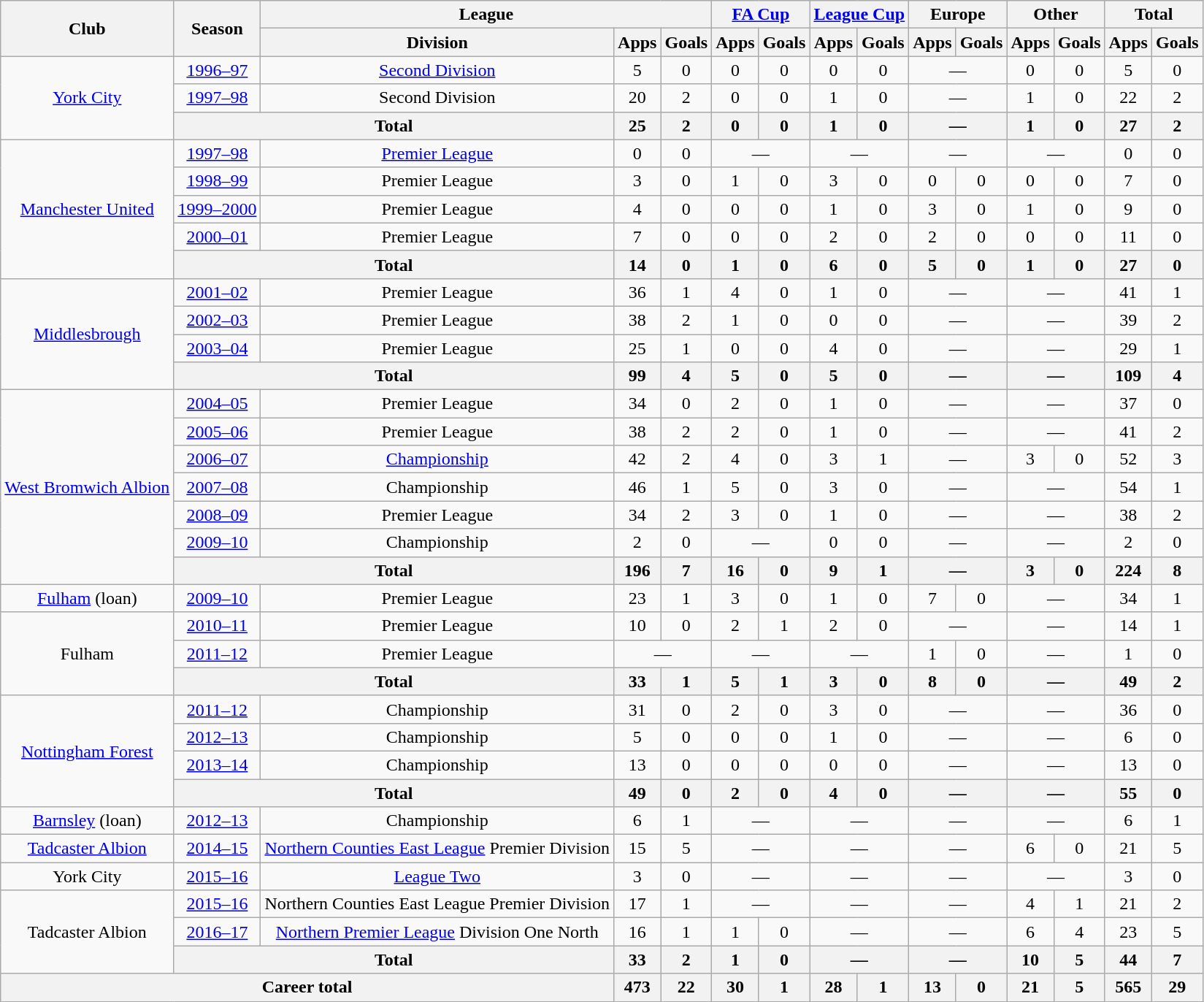<table class=wikitable style="text-align: center">
<tr>
<th rowspan=2>Club</th>
<th rowspan=2>Season</th>
<th colspan=3>League</th>
<th colspan=2><a href='#'>FA Cup</a></th>
<th colspan=2><a href='#'>League Cup</a></th>
<th colspan=2>Europe</th>
<th colspan=2>Other</th>
<th colspan=2>Total</th>
</tr>
<tr>
<th>Division</th>
<th>Apps</th>
<th>Goals</th>
<th>Apps</th>
<th>Goals</th>
<th>Apps</th>
<th>Goals</th>
<th>Apps</th>
<th>Goals</th>
<th>Apps</th>
<th>Goals</th>
<th>Apps</th>
<th>Goals</th>
</tr>
<tr>
<td rowspan=3><a href='#'>York City</a></td>
<td><a href='#'>1996–97</a></td>
<td><a href='#'>Second Division</a></td>
<td>5</td>
<td>0</td>
<td>0</td>
<td>0</td>
<td>0</td>
<td>0</td>
<td colspan=2>—</td>
<td>0</td>
<td>0</td>
<td>5</td>
<td>0</td>
</tr>
<tr>
<td><a href='#'>1997–98</a></td>
<td>Second Division</td>
<td>20</td>
<td>2</td>
<td>0</td>
<td>0</td>
<td>1</td>
<td>0</td>
<td colspan=2>—</td>
<td>1</td>
<td>0</td>
<td>22</td>
<td>2</td>
</tr>
<tr>
<th colspan=2>Total</th>
<th>25</th>
<th>2</th>
<th>0</th>
<th>0</th>
<th>1</th>
<th>0</th>
<th colspan=2>—</th>
<th>1</th>
<th>0</th>
<th>27</th>
<th>2</th>
</tr>
<tr>
<td rowspan=5><a href='#'>Manchester United</a></td>
<td><a href='#'>1997–98</a></td>
<td><a href='#'>Premier League</a></td>
<td>0</td>
<td>0</td>
<td colspan=2>—</td>
<td colspan=2>—</td>
<td colspan=2>—</td>
<td colspan=2>—</td>
<td>0</td>
<td>0</td>
</tr>
<tr>
<td><a href='#'>1998–99</a></td>
<td>Premier League</td>
<td>3</td>
<td>0</td>
<td>1</td>
<td>0</td>
<td>3</td>
<td>0</td>
<td>0</td>
<td>0</td>
<td>0</td>
<td>0</td>
<td>7</td>
<td>0</td>
</tr>
<tr>
<td><a href='#'>1999–2000</a></td>
<td>Premier League</td>
<td>4</td>
<td>0</td>
<td>0</td>
<td>0</td>
<td>1</td>
<td>0</td>
<td>3</td>
<td>0</td>
<td>1</td>
<td>0</td>
<td>9</td>
<td>0</td>
</tr>
<tr>
<td><a href='#'>2000–01</a></td>
<td>Premier League</td>
<td>7</td>
<td>0</td>
<td>0</td>
<td>0</td>
<td>2</td>
<td>0</td>
<td>2</td>
<td>0</td>
<td>0</td>
<td>0</td>
<td>11</td>
<td>0</td>
</tr>
<tr>
<th colspan=2>Total</th>
<th>14</th>
<th>0</th>
<th>1</th>
<th>0</th>
<th>6</th>
<th>0</th>
<th>5</th>
<th>0</th>
<th>1</th>
<th>0</th>
<th>27</th>
<th>0</th>
</tr>
<tr>
<td rowspan=4><a href='#'>Middlesbrough</a></td>
<td><a href='#'>2001–02</a></td>
<td>Premier League</td>
<td>36</td>
<td>1</td>
<td>4</td>
<td>0</td>
<td>1</td>
<td>0</td>
<td colspan=2>—</td>
<td colspan=2>—</td>
<td>41</td>
<td>1</td>
</tr>
<tr>
<td><a href='#'>2002–03</a></td>
<td>Premier League</td>
<td>38</td>
<td>2</td>
<td>1</td>
<td>0</td>
<td>0</td>
<td>0</td>
<td colspan=2>—</td>
<td colspan=2>—</td>
<td>39</td>
<td>2</td>
</tr>
<tr>
<td><a href='#'>2003–04</a></td>
<td>Premier League</td>
<td>25</td>
<td>1</td>
<td>0</td>
<td>0</td>
<td>4</td>
<td>0</td>
<td colspan=2>—</td>
<td colspan=2>—</td>
<td>29</td>
<td>1</td>
</tr>
<tr>
<th colspan=2>Total</th>
<th>99</th>
<th>4</th>
<th>5</th>
<th>0</th>
<th>5</th>
<th>0</th>
<th colspan=2>—</th>
<th colspan=2>—</th>
<th>109</th>
<th>4</th>
</tr>
<tr>
<td rowspan=7><a href='#'>West Bromwich Albion</a></td>
<td><a href='#'>2004–05</a></td>
<td>Premier League</td>
<td>34</td>
<td>0</td>
<td>2</td>
<td>0</td>
<td>1</td>
<td>0</td>
<td colspan=2>—</td>
<td colspan=2>—</td>
<td>37</td>
<td>0</td>
</tr>
<tr>
<td><a href='#'>2005–06</a></td>
<td>Premier League</td>
<td>38</td>
<td>2</td>
<td>2</td>
<td>0</td>
<td>1</td>
<td>0</td>
<td colspan=2>—</td>
<td colspan=2>—</td>
<td>41</td>
<td>2</td>
</tr>
<tr>
<td><a href='#'>2006–07</a></td>
<td><a href='#'>Championship</a></td>
<td>42</td>
<td>2</td>
<td>4</td>
<td>0</td>
<td>3</td>
<td>1</td>
<td colspan=2>—</td>
<td>3</td>
<td>0</td>
<td>52</td>
<td>3</td>
</tr>
<tr>
<td><a href='#'>2007–08</a></td>
<td>Championship</td>
<td>46</td>
<td>1</td>
<td>5</td>
<td>0</td>
<td>3</td>
<td>0</td>
<td colspan=2>—</td>
<td colspan=2>—</td>
<td>54</td>
<td>1</td>
</tr>
<tr>
<td><a href='#'>2008–09</a></td>
<td>Premier League</td>
<td>34</td>
<td>2</td>
<td>3</td>
<td>0</td>
<td>1</td>
<td>0</td>
<td colspan=2>—</td>
<td colspan=2>—</td>
<td>38</td>
<td>2</td>
</tr>
<tr>
<td><a href='#'>2009–10</a></td>
<td>Championship</td>
<td>2</td>
<td>0</td>
<td colspan=2>—</td>
<td>0</td>
<td>0</td>
<td colspan=2>—</td>
<td colspan=2>—</td>
<td>2</td>
<td>0</td>
</tr>
<tr>
<th colspan=2>Total</th>
<th>196</th>
<th>7</th>
<th>16</th>
<th>0</th>
<th>9</th>
<th>1</th>
<th colspan=2>—</th>
<th>3</th>
<th>0</th>
<th>224</th>
<th>8</th>
</tr>
<tr>
<td><a href='#'>Fulham</a> (loan)</td>
<td><a href='#'>2009–10</a></td>
<td>Premier League</td>
<td>23</td>
<td>1</td>
<td>3</td>
<td>0</td>
<td>1</td>
<td>0</td>
<td>7</td>
<td>0</td>
<td colspan=2>—</td>
<td>34</td>
<td>1</td>
</tr>
<tr>
<td rowspan=3>Fulham</td>
<td><a href='#'>2010–11</a></td>
<td>Premier League</td>
<td>10</td>
<td>0</td>
<td>2</td>
<td>1</td>
<td>2</td>
<td>0</td>
<td colspan=2>—</td>
<td colspan=2>—</td>
<td>14</td>
<td>1</td>
</tr>
<tr>
<td><a href='#'>2011–12</a></td>
<td>Premier League</td>
<td colspan=2>—</td>
<td colspan=2>—</td>
<td colspan=2>—</td>
<td>1</td>
<td>0</td>
<td colspan=2>—</td>
<td>1</td>
<td>0</td>
</tr>
<tr>
<th colspan=2>Total</th>
<th>33</th>
<th>1</th>
<th>5</th>
<th>1</th>
<th>3</th>
<th>0</th>
<th>8</th>
<th>0</th>
<th colspan=2>—</th>
<th>49</th>
<th>2</th>
</tr>
<tr>
<td rowspan=4><a href='#'>Nottingham Forest</a></td>
<td><a href='#'>2011–12</a></td>
<td>Championship</td>
<td>31</td>
<td>0</td>
<td>2</td>
<td>0</td>
<td>3</td>
<td>0</td>
<td colspan=2>—</td>
<td colspan=2>—</td>
<td>36</td>
<td>0</td>
</tr>
<tr>
<td><a href='#'>2012–13</a></td>
<td>Championship</td>
<td>5</td>
<td>0</td>
<td>0</td>
<td>0</td>
<td>1</td>
<td>0</td>
<td colspan=2>—</td>
<td colspan=2>—</td>
<td>6</td>
<td>0</td>
</tr>
<tr>
<td><a href='#'>2013–14</a></td>
<td>Championship</td>
<td>13</td>
<td>0</td>
<td>0</td>
<td>0</td>
<td>0</td>
<td>0</td>
<td colspan=2>—</td>
<td colspan=2>—</td>
<td>13</td>
<td>0</td>
</tr>
<tr>
<th colspan=2>Total</th>
<th>49</th>
<th>0</th>
<th>2</th>
<th>0</th>
<th>4</th>
<th>0</th>
<th colspan=2>—</th>
<th colspan=2>—</th>
<th>55</th>
<th>0</th>
</tr>
<tr>
<td><a href='#'>Barnsley</a> (loan)</td>
<td><a href='#'>2012–13</a></td>
<td>Championship</td>
<td>6</td>
<td>1</td>
<td colspan=2>—</td>
<td colspan=2>—</td>
<td colspan=2>—</td>
<td colspan=2>—</td>
<td>6</td>
<td>1</td>
</tr>
<tr>
<td><a href='#'>Tadcaster Albion</a></td>
<td><a href='#'>2014–15</a></td>
<td><a href='#'>Northern Counties East League</a> Premier Division</td>
<td>15</td>
<td>5</td>
<td colspan=2>—</td>
<td colspan=2>—</td>
<td colspan=2>—</td>
<td>6</td>
<td>0</td>
<td>21</td>
<td>5</td>
</tr>
<tr>
<td>York City</td>
<td><a href='#'>2015–16</a></td>
<td><a href='#'>League Two</a></td>
<td>3</td>
<td>0</td>
<td colspan=2>—</td>
<td colspan=2>—</td>
<td colspan=2>—</td>
<td colspan=2>—</td>
<td>3</td>
<td>0</td>
</tr>
<tr>
<td rowspan=3>Tadcaster Albion</td>
<td><a href='#'>2015–16</a></td>
<td>Northern Counties East League Premier Division</td>
<td>17</td>
<td>1</td>
<td colspan=2>—</td>
<td colspan=2>—</td>
<td colspan=2>—</td>
<td>4</td>
<td>1</td>
<td>21</td>
<td>2</td>
</tr>
<tr>
<td><a href='#'>2016–17</a></td>
<td><a href='#'>Northern Premier League</a> Division One North</td>
<td>16</td>
<td>1</td>
<td>1</td>
<td>0</td>
<td colspan=2>—</td>
<td colspan=2>—</td>
<td>6</td>
<td>4</td>
<td>23</td>
<td>5</td>
</tr>
<tr>
<th colspan=2>Total</th>
<th>33</th>
<th>2</th>
<th>1</th>
<th>0</th>
<th colspan=2>—</th>
<th colspan=2>—</th>
<th>10</th>
<th>5</th>
<th>44</th>
<th>7</th>
</tr>
<tr>
<th colspan=3>Career total</th>
<th>473</th>
<th>22</th>
<th>30</th>
<th>1</th>
<th>28</th>
<th>1</th>
<th>13</th>
<th>0</th>
<th>21</th>
<th>5</th>
<th>565</th>
<th>29</th>
</tr>
</table>
